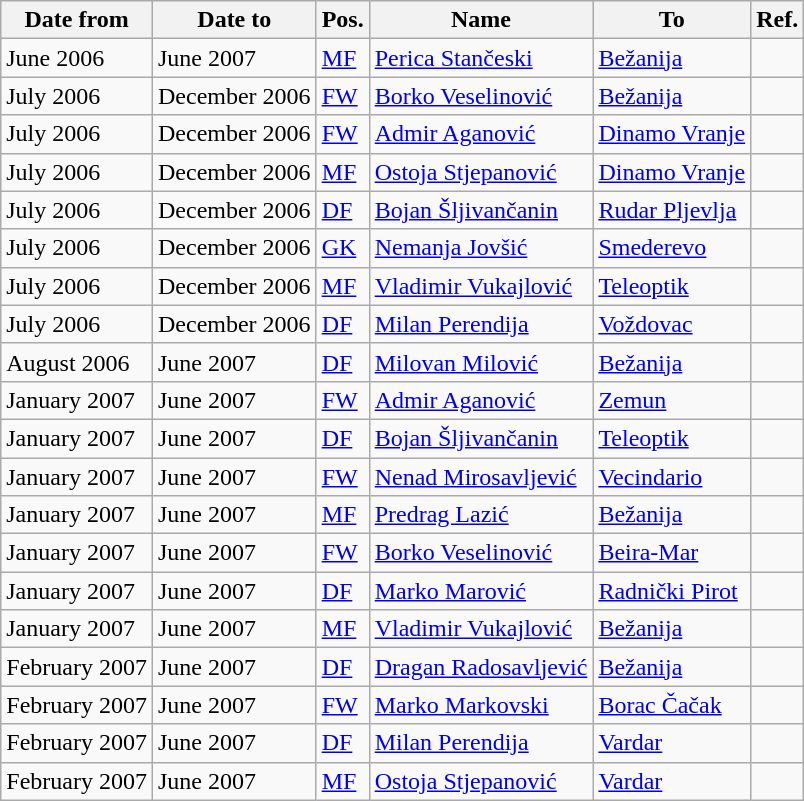<table class="wikitable">
<tr>
<th>Date from</th>
<th>Date to</th>
<th>Pos.</th>
<th>Name</th>
<th>To</th>
<th>Ref.</th>
</tr>
<tr>
<td>June 2006</td>
<td>June 2007</td>
<td><a href='#'>MF</a></td>
<td> <a href='#'>Perica Stančeski</a></td>
<td> <a href='#'>Bežanija</a></td>
<td></td>
</tr>
<tr>
<td>July 2006</td>
<td>December 2006</td>
<td><a href='#'>FW</a></td>
<td> <a href='#'>Borko Veselinović</a></td>
<td> <a href='#'>Bežanija</a></td>
<td></td>
</tr>
<tr>
<td>July 2006</td>
<td>December 2006</td>
<td><a href='#'>FW</a></td>
<td> <a href='#'>Admir Aganović</a></td>
<td> <a href='#'>Dinamo Vranje</a></td>
<td></td>
</tr>
<tr>
<td>July 2006</td>
<td>December 2006</td>
<td><a href='#'>MF</a></td>
<td> <a href='#'>Ostoja Stjepanović</a></td>
<td> <a href='#'>Dinamo Vranje</a></td>
<td></td>
</tr>
<tr>
<td>July 2006</td>
<td>December 2006</td>
<td><a href='#'>DF</a></td>
<td> <a href='#'>Bojan Šljivančanin</a></td>
<td> <a href='#'>Rudar Pljevlja</a></td>
<td></td>
</tr>
<tr>
<td>July 2006</td>
<td>December 2006</td>
<td><a href='#'>GK</a></td>
<td> <a href='#'>Nemanja Jovšić</a></td>
<td> <a href='#'>Smederevo</a></td>
<td></td>
</tr>
<tr>
<td>July 2006</td>
<td>December 2006</td>
<td><a href='#'>MF</a></td>
<td> <a href='#'>Vladimir Vukajlović</a></td>
<td> <a href='#'>Teleoptik</a></td>
<td></td>
</tr>
<tr>
<td>July 2006</td>
<td>December 2006</td>
<td><a href='#'>DF</a></td>
<td> <a href='#'>Milan Perendija</a></td>
<td> <a href='#'>Voždovac</a></td>
<td></td>
</tr>
<tr>
<td>August 2006</td>
<td>June 2007</td>
<td><a href='#'>DF</a></td>
<td> <a href='#'>Milovan Milović</a></td>
<td> <a href='#'>Bežanija</a></td>
<td></td>
</tr>
<tr>
<td>January 2007</td>
<td>June 2007</td>
<td><a href='#'>FW</a></td>
<td> <a href='#'>Admir Aganović</a></td>
<td> <a href='#'>Zemun</a></td>
<td></td>
</tr>
<tr>
<td>January 2007</td>
<td>June 2007</td>
<td><a href='#'>DF</a></td>
<td> <a href='#'>Bojan Šljivančanin</a></td>
<td> <a href='#'>Teleoptik</a></td>
<td></td>
</tr>
<tr>
<td>January 2007</td>
<td>June 2007</td>
<td><a href='#'>FW</a></td>
<td> <a href='#'>Nenad Mirosavljević</a></td>
<td> <a href='#'>Vecindario</a></td>
<td></td>
</tr>
<tr>
<td>January 2007</td>
<td>June 2007</td>
<td><a href='#'>MF</a></td>
<td> <a href='#'>Predrag Lazić</a></td>
<td> <a href='#'>Bežanija</a></td>
<td></td>
</tr>
<tr>
<td>January 2007</td>
<td>June 2007</td>
<td><a href='#'>FW</a></td>
<td> <a href='#'>Borko Veselinović</a></td>
<td> <a href='#'>Beira-Mar</a></td>
<td></td>
</tr>
<tr>
<td>January 2007</td>
<td>June 2007</td>
<td><a href='#'>DF</a></td>
<td> <a href='#'>Marko Marović</a></td>
<td> <a href='#'>Radnički Pirot</a></td>
<td></td>
</tr>
<tr>
<td>January 2007</td>
<td>June 2007</td>
<td><a href='#'>MF</a></td>
<td> <a href='#'>Vladimir Vukajlović</a></td>
<td> <a href='#'>Bežanija</a></td>
<td></td>
</tr>
<tr>
<td>February 2007</td>
<td>June 2007</td>
<td><a href='#'>DF</a></td>
<td> <a href='#'>Dragan Radosavljević</a></td>
<td> <a href='#'>Bežanija</a></td>
<td></td>
</tr>
<tr>
<td>February 2007</td>
<td>June 2007</td>
<td><a href='#'>FW</a></td>
<td> <a href='#'>Marko Markovski</a></td>
<td> <a href='#'>Borac Čačak</a></td>
<td></td>
</tr>
<tr>
<td>February 2007</td>
<td>June 2007</td>
<td><a href='#'>DF</a></td>
<td> <a href='#'>Milan Perendija</a></td>
<td> <a href='#'>Vardar</a></td>
<td></td>
</tr>
<tr>
<td>February 2007</td>
<td>June 2007</td>
<td><a href='#'>MF</a></td>
<td> <a href='#'>Ostoja Stjepanović</a></td>
<td> <a href='#'>Vardar</a></td>
<td></td>
</tr>
</table>
